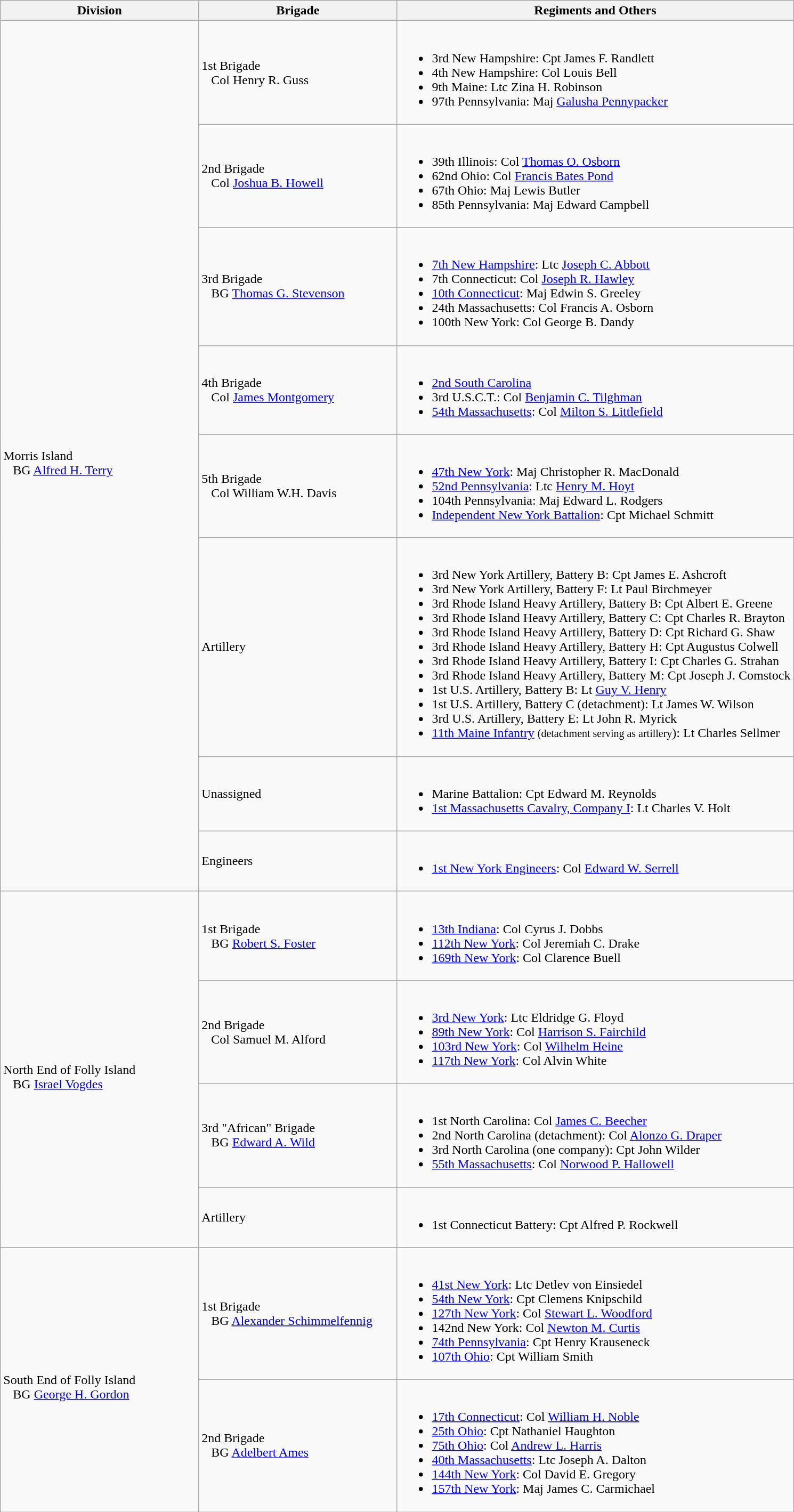<table class="wikitable">
<tr>
<th width=25%>Division</th>
<th width=25%>Brigade</th>
<th>Regiments and Others</th>
</tr>
<tr>
<td rowspan=8><br>Morris Island
<br>  
BG <a href='#'>Alfred H. Terry</a></td>
<td>1st Brigade<br>  
Col Henry R. Guss</td>
<td><br><ul><li>3rd New Hampshire: Cpt James F. Randlett</li><li>4th New Hampshire: Col Louis Bell</li><li>9th Maine: Ltc Zina H. Robinson</li><li>97th Pennsylvania: Maj <a href='#'>Galusha Pennypacker</a></li></ul></td>
</tr>
<tr>
<td>2nd Brigade<br>  
Col <a href='#'>Joshua B. Howell</a></td>
<td><br><ul><li>39th Illinois: Col <a href='#'>Thomas O. Osborn</a></li><li>62nd Ohio: Col <a href='#'>Francis Bates Pond</a></li><li>67th Ohio: Maj Lewis Butler</li><li>85th Pennsylvania: Maj Edward Campbell</li></ul></td>
</tr>
<tr>
<td>3rd Brigade<br>  
BG <a href='#'>Thomas G. Stevenson</a></td>
<td><br><ul><li><a href='#'>7th New Hampshire</a>: Ltc <a href='#'>Joseph C. Abbott</a></li><li>7th Connecticut: Col <a href='#'>Joseph R. Hawley</a></li><li><a href='#'>10th Connecticut</a>: Maj Edwin S. Greeley</li><li>24th Massachusetts: Col Francis A. Osborn</li><li>100th New York: Col George B. Dandy</li></ul></td>
</tr>
<tr>
<td>4th Brigade<br>  
Col <a href='#'>James Montgomery</a></td>
<td><br><ul><li><a href='#'>2nd South Carolina</a></li><li>3rd U.S.C.T.: Col <a href='#'>Benjamin C. Tilghman</a></li><li><a href='#'>54th Massachusetts</a>: Col <a href='#'>Milton S. Littlefield</a></li></ul></td>
</tr>
<tr>
<td>5th Brigade<br>  
Col William W.H. Davis</td>
<td><br><ul><li><a href='#'>47th New York</a>: Maj Christopher R. MacDonald</li><li><a href='#'>52nd Pennsylvania</a>: Ltc <a href='#'>Henry M. Hoyt</a></li><li>104th Pennsylvania: Maj Edward L. Rodgers</li><li><a href='#'>Independent New York Battalion</a>: Cpt Michael Schmitt</li></ul></td>
</tr>
<tr>
<td>Artillery</td>
<td><br><ul><li>3rd New York Artillery, Battery B: Cpt James E. Ashcroft</li><li>3rd New York Artillery, Battery F: Lt Paul Birchmeyer</li><li>3rd Rhode Island Heavy Artillery, Battery B: Cpt Albert E. Greene</li><li>3rd Rhode Island Heavy Artillery, Battery C: Cpt Charles R. Brayton</li><li>3rd Rhode Island Heavy Artillery, Battery D: Cpt Richard G. Shaw</li><li>3rd Rhode Island Heavy Artillery, Battery H: Cpt Augustus Colwell</li><li>3rd Rhode Island Heavy Artillery, Battery I: Cpt Charles G. Strahan</li><li>3rd Rhode Island Heavy Artillery, Battery M: Cpt Joseph J. Comstock</li><li>1st U.S. Artillery, Battery B: Lt <a href='#'>Guy V. Henry</a></li><li>1st U.S. Artillery, Battery C (detachment): Lt James W. Wilson</li><li>3rd U.S. Artillery, Battery E: Lt John R. Myrick</li><li><a href='#'>11th Maine Infantry</a> <small>(detachment serving as artillery</small>): Lt Charles Sellmer</li></ul></td>
</tr>
<tr>
<td>Unassigned</td>
<td><br><ul><li>Marine Battalion: Cpt Edward M. Reynolds</li><li><a href='#'>1st Massachusetts Cavalry, Company I</a>: Lt Charles V. Holt</li></ul></td>
</tr>
<tr>
<td>Engineers</td>
<td><br><ul><li><a href='#'>1st New York Engineers</a>: Col <a href='#'>Edward W. Serrell</a></li></ul></td>
</tr>
<tr>
<td rowspan=4><br>North End of Folly Island
<br>  
BG <a href='#'>Israel Vogdes</a></td>
<td>1st Brigade<br>  
BG <a href='#'>Robert S. Foster</a></td>
<td><br><ul><li><a href='#'>13th Indiana</a>: Col Cyrus J. Dobbs</li><li><a href='#'>112th New York</a>: Col Jeremiah C. Drake</li><li><a href='#'>169th New York</a>: Col Clarence Buell</li></ul></td>
</tr>
<tr>
<td>2nd Brigade<br>  
Col Samuel M. Alford</td>
<td><br><ul><li><a href='#'>3rd New York</a>: Ltc Eldridge G. Floyd</li><li><a href='#'>89th New York</a>: Col <a href='#'>Harrison S. Fairchild</a></li><li><a href='#'>103rd New York</a>: Col <a href='#'>Wilhelm Heine</a></li><li><a href='#'>117th New York</a>: Col Alvin White</li></ul></td>
</tr>
<tr>
<td>3rd "African" Brigade<br>  
BG <a href='#'>Edward A. Wild</a></td>
<td><br><ul><li>1st North Carolina: Col <a href='#'>James C. Beecher</a></li><li>2nd North Carolina (detachment): Col <a href='#'>Alonzo G. Draper</a></li><li>3rd North Carolina (one company): Cpt John Wilder</li><li><a href='#'>55th Massachusetts</a>: Col <a href='#'>Norwood P. Hallowell</a></li></ul></td>
</tr>
<tr>
<td>Artillery</td>
<td><br><ul><li>1st Connecticut Battery: Cpt Alfred P. Rockwell</li></ul></td>
</tr>
<tr>
<td rowspan=2><br>South End of Folly Island
<br>  
BG <a href='#'>George H. Gordon</a></td>
<td>1st Brigade<br>  
BG <a href='#'>Alexander Schimmelfennig</a></td>
<td><br><ul><li><a href='#'>41st New York</a>: Ltc Detlev von Einsiedel</li><li><a href='#'>54th New York</a>: Cpt Clemens Knipschild</li><li><a href='#'>127th New York</a>: Col <a href='#'>Stewart L. Woodford</a></li><li>142nd New York: Col <a href='#'>Newton M. Curtis</a></li><li><a href='#'>74th Pennsylvania</a>: Cpt Henry Krauseneck</li><li><a href='#'>107th Ohio</a>: Cpt William Smith</li></ul></td>
</tr>
<tr>
<td>2nd Brigade<br>  
BG <a href='#'>Adelbert Ames</a></td>
<td><br><ul><li><a href='#'>17th Connecticut</a>: Col <a href='#'>William H. Noble</a></li><li><a href='#'>25th Ohio</a>: Cpt Nathaniel Haughton</li><li><a href='#'>75th Ohio</a>: Col <a href='#'>Andrew L. Harris</a></li><li><a href='#'>40th Massachusetts</a>: Ltc Joseph A. Dalton</li><li><a href='#'>144th New York</a>: Col David E. Gregory</li><li><a href='#'>157th New York</a>: Maj James C. Carmichael</li></ul></td>
</tr>
</table>
